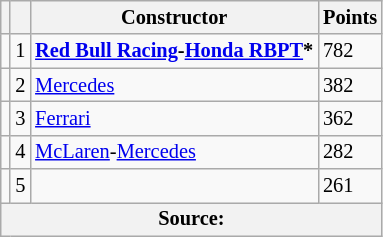<table class="wikitable" style="font-size: 85%;">
<tr>
<th scope="col"></th>
<th scope="col"></th>
<th scope="col">Constructor</th>
<th scope="col">Points</th>
</tr>
<tr>
<td align="left"></td>
<td align="center">1</td>
<td> <strong><a href='#'>Red Bull Racing</a>-<a href='#'>Honda RBPT</a>*</strong></td>
<td align="left">782</td>
</tr>
<tr>
<td align="left"></td>
<td align="center">2</td>
<td> <a href='#'>Mercedes</a></td>
<td align="left">382</td>
</tr>
<tr>
<td align="left"></td>
<td align="center">3</td>
<td> <a href='#'>Ferrari</a></td>
<td align="left">362</td>
</tr>
<tr>
<td align="left"></td>
<td align="center">4</td>
<td> <a href='#'>McLaren</a>-<a href='#'>Mercedes</a></td>
<td align="left">282</td>
</tr>
<tr>
<td align="left"></td>
<td align="center">5</td>
<td></td>
<td align="left">261</td>
</tr>
<tr>
<th colspan=4>Source:</th>
</tr>
</table>
